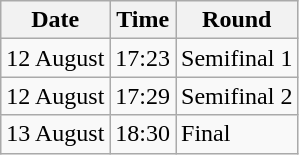<table class="wikitable">
<tr>
<th>Date</th>
<th>Time</th>
<th>Round</th>
</tr>
<tr>
<td>12 August</td>
<td>17:23</td>
<td>Semifinal 1</td>
</tr>
<tr>
<td>12 August</td>
<td>17:29</td>
<td>Semifinal 2</td>
</tr>
<tr>
<td>13 August</td>
<td>18:30</td>
<td>Final</td>
</tr>
</table>
